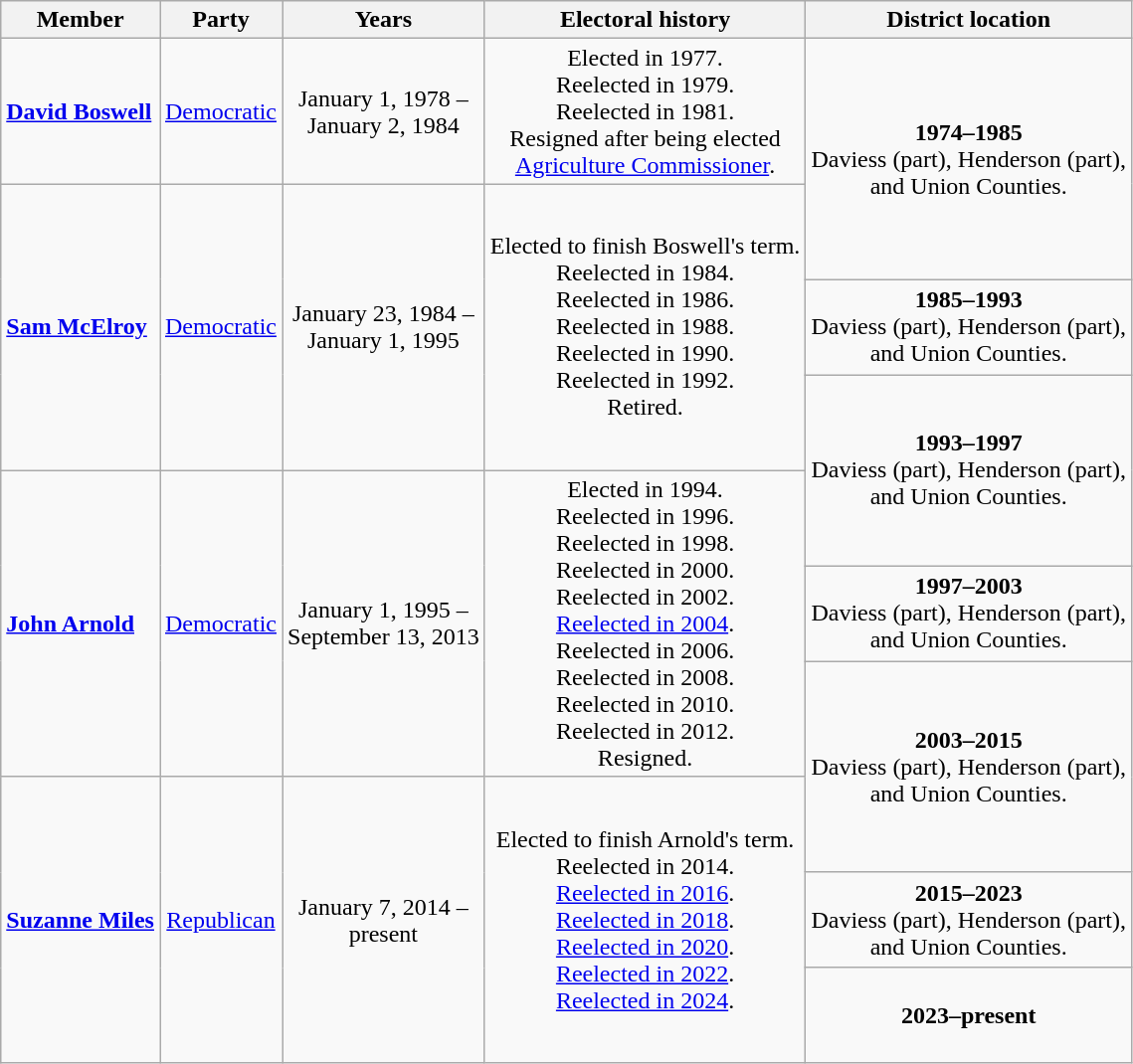<table class=wikitable style="text-align:center">
<tr>
<th>Member</th>
<th>Party</th>
<th>Years</th>
<th>Electoral history</th>
<th>District location</th>
</tr>
<tr style="height:4em">
<td align=left><strong><a href='#'>David Boswell</a></strong><br></td>
<td><a href='#'>Democratic</a></td>
<td nowrap>January 1, 1978 –<br>January 2, 1984</td>
<td>Elected in 1977.<br>Reelected in 1979.<br>Reelected in 1981.<br>Resigned after being elected<br><a href='#'>Agriculture Commissioner</a>.</td>
<td rowspan=2><strong>1974–1985</strong><br>Daviess (part), Henderson (part),<br>and Union Counties.</td>
</tr>
<tr style="height:4em">
<td rowspan=3 align=left><strong><a href='#'>Sam McElroy</a></strong><br></td>
<td rowspan=3 ><a href='#'>Democratic</a></td>
<td rowspan=3 nowrap>January 23, 1984 –<br>January 1, 1995</td>
<td rowspan=3>Elected to finish Boswell's term.<br>Reelected in 1984.<br>Reelected in 1986.<br>Reelected in 1988.<br>Reelected in 1990.<br>Reelected in 1992.<br>Retired.</td>
</tr>
<tr style="height:4em">
<td><strong>1985–1993</strong><br>Daviess (part), Henderson (part),<br>and Union Counties.</td>
</tr>
<tr style="height:4em">
<td rowspan=2><strong>1993–1997</strong><br>Daviess (part), Henderson (part),<br>and Union Counties.</td>
</tr>
<tr style="height:4em">
<td rowspan=3 align=left><strong><a href='#'>John Arnold</a></strong><br></td>
<td rowspan=3 ><a href='#'>Democratic</a></td>
<td rowspan=3 nowrap>January 1, 1995 –<br>September 13, 2013</td>
<td rowspan=3>Elected in 1994.<br>Reelected in 1996.<br>Reelected in 1998.<br>Reelected in 2000.<br>Reelected in 2002.<br><a href='#'>Reelected in 2004</a>.<br>Reelected in 2006.<br>Reelected in 2008.<br>Reelected in 2010.<br>Reelected in 2012.<br>Resigned.</td>
</tr>
<tr style="height:4em">
<td><strong>1997–2003</strong><br>Daviess (part), Henderson (part),<br>and Union Counties.</td>
</tr>
<tr style="height:4em">
<td rowspan=2><strong>2003–2015</strong><br>Daviess (part), Henderson (part),<br>and Union Counties.</td>
</tr>
<tr style="height:4em">
<td rowspan=3 align=left><strong><a href='#'>Suzanne Miles</a></strong><br></td>
<td rowspan=3 ><a href='#'>Republican</a></td>
<td rowspan=3 nowrap>January 7, 2014 –<br>present</td>
<td rowspan=3>Elected to finish Arnold's term.<br>Reelected in 2014.<br><a href='#'>Reelected in 2016</a>.<br><a href='#'>Reelected in 2018</a>.<br><a href='#'>Reelected in 2020</a>.<br><a href='#'>Reelected in 2022</a>.<br><a href='#'>Reelected in 2024</a>.</td>
</tr>
<tr style="height:4em">
<td><strong>2015–2023</strong><br>Daviess (part), Henderson (part),<br>and Union Counties.</td>
</tr>
<tr style="height:4em">
<td><strong>2023–present</strong><br></td>
</tr>
</table>
